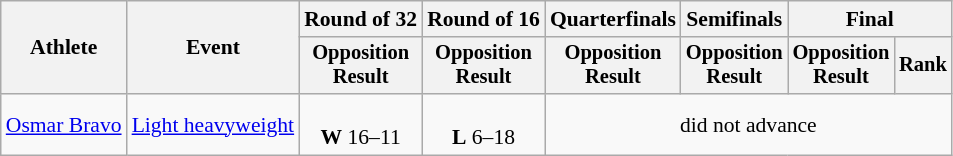<table class="wikitable" style="font-size:90%">
<tr>
<th rowspan="2">Athlete</th>
<th rowspan="2">Event</th>
<th>Round of 32</th>
<th>Round of 16</th>
<th>Quarterfinals</th>
<th>Semifinals</th>
<th colspan=2>Final</th>
</tr>
<tr style="font-size:95%">
<th>Opposition<br>Result</th>
<th>Opposition<br>Result</th>
<th>Opposition<br>Result</th>
<th>Opposition<br>Result</th>
<th>Opposition<br>Result</th>
<th>Rank</th>
</tr>
<tr align=center>
<td align=left><a href='#'>Osmar Bravo</a></td>
<td align=left><a href='#'>Light heavyweight</a></td>
<td><br><strong>W</strong> 16–11</td>
<td><br><strong>L</strong> 6–18</td>
<td colspan=4>did not advance</td>
</tr>
</table>
